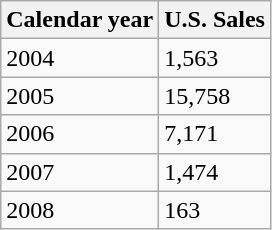<table class="wikitable">
<tr>
<th>Calendar year</th>
<th>U.S. Sales</th>
</tr>
<tr>
<td>2004</td>
<td>1,563</td>
</tr>
<tr>
<td>2005</td>
<td>15,758</td>
</tr>
<tr>
<td>2006</td>
<td>7,171</td>
</tr>
<tr>
<td>2007</td>
<td>1,474</td>
</tr>
<tr>
<td>2008</td>
<td>163</td>
</tr>
</table>
